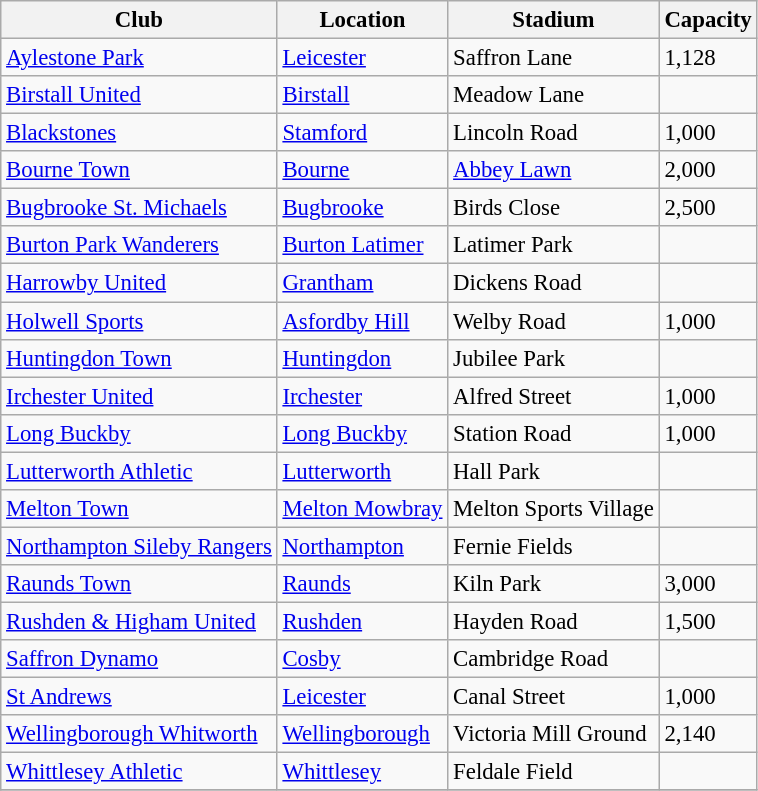<table class="wikitable sortable" style="font-size:95%">
<tr>
<th>Club</th>
<th>Location</th>
<th>Stadium</th>
<th>Capacity</th>
</tr>
<tr>
<td><a href='#'>Aylestone Park</a></td>
<td><a href='#'>Leicester</a></td>
<td>Saffron Lane</td>
<td>1,128</td>
</tr>
<tr>
<td><a href='#'>Birstall United</a></td>
<td><a href='#'>Birstall</a></td>
<td>Meadow Lane</td>
<td></td>
</tr>
<tr>
<td><a href='#'>Blackstones</a></td>
<td><a href='#'>Stamford</a></td>
<td>Lincoln Road</td>
<td>1,000</td>
</tr>
<tr>
<td><a href='#'>Bourne Town</a></td>
<td><a href='#'>Bourne</a></td>
<td><a href='#'>Abbey Lawn</a></td>
<td>2,000</td>
</tr>
<tr>
<td><a href='#'>Bugbrooke St. Michaels</a></td>
<td><a href='#'>Bugbrooke</a></td>
<td>Birds Close</td>
<td>2,500</td>
</tr>
<tr>
<td><a href='#'>Burton Park Wanderers</a></td>
<td><a href='#'>Burton Latimer</a></td>
<td>Latimer Park</td>
<td></td>
</tr>
<tr>
<td><a href='#'>Harrowby United</a></td>
<td><a href='#'>Grantham</a></td>
<td>Dickens Road</td>
<td></td>
</tr>
<tr>
<td><a href='#'>Holwell Sports</a></td>
<td><a href='#'>Asfordby Hill</a></td>
<td>Welby Road</td>
<td>1,000</td>
</tr>
<tr>
<td><a href='#'>Huntingdon Town</a></td>
<td><a href='#'>Huntingdon</a></td>
<td>Jubilee Park</td>
<td></td>
</tr>
<tr>
<td><a href='#'>Irchester United</a></td>
<td><a href='#'>Irchester</a></td>
<td>Alfred Street</td>
<td>1,000</td>
</tr>
<tr>
<td><a href='#'>Long Buckby</a></td>
<td><a href='#'>Long Buckby</a></td>
<td>Station Road</td>
<td>1,000</td>
</tr>
<tr>
<td><a href='#'>Lutterworth Athletic</a></td>
<td><a href='#'>Lutterworth</a></td>
<td>Hall Park</td>
<td></td>
</tr>
<tr>
<td><a href='#'>Melton Town</a></td>
<td><a href='#'>Melton Mowbray</a></td>
<td>Melton Sports Village</td>
<td></td>
</tr>
<tr>
<td><a href='#'>Northampton Sileby Rangers</a></td>
<td><a href='#'>Northampton</a></td>
<td>Fernie Fields</td>
<td></td>
</tr>
<tr>
<td><a href='#'>Raunds Town</a></td>
<td><a href='#'>Raunds</a></td>
<td>Kiln Park</td>
<td>3,000</td>
</tr>
<tr>
<td><a href='#'>Rushden & Higham United</a></td>
<td><a href='#'>Rushden</a></td>
<td>Hayden Road</td>
<td>1,500</td>
</tr>
<tr>
<td><a href='#'>Saffron Dynamo</a></td>
<td><a href='#'>Cosby</a></td>
<td>Cambridge Road</td>
<td></td>
</tr>
<tr>
<td><a href='#'>St Andrews</a></td>
<td><a href='#'>Leicester</a></td>
<td>Canal Street</td>
<td>1,000</td>
</tr>
<tr>
<td><a href='#'>Wellingborough Whitworth</a></td>
<td><a href='#'>Wellingborough</a></td>
<td>Victoria Mill Ground</td>
<td>2,140</td>
</tr>
<tr>
<td><a href='#'>Whittlesey Athletic</a></td>
<td><a href='#'>Whittlesey</a></td>
<td>Feldale Field</td>
<td></td>
</tr>
<tr>
</tr>
</table>
